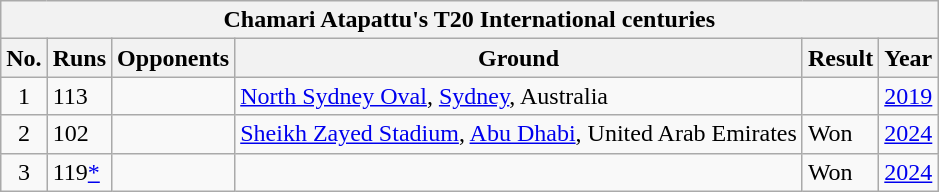<table class="wikitable">
<tr>
<th colspan="7">Chamari Atapattu's T20 International centuries</th>
</tr>
<tr>
<th>No.</th>
<th>Runs</th>
<th>Opponents</th>
<th>Ground</th>
<th>Result</th>
<th>Year</th>
</tr>
<tr>
<td style="text-align:center;">1</td>
<td>113</td>
<td></td>
<td><a href='#'>North Sydney Oval</a>, <a href='#'>Sydney</a>, Australia</td>
<td></td>
<td><a href='#'>2019</a></td>
</tr>
<tr>
<td style="text-align:center;">2</td>
<td>102</td>
<td></td>
<td><a href='#'>Sheikh Zayed Stadium</a>, <a href='#'>Abu Dhabi</a>, United Arab Emirates</td>
<td>Won</td>
<td><a href='#'>2024</a></td>
</tr>
<tr>
<td style="text-align:center;">3</td>
<td>119<a href='#'>*</a></td>
<td></td>
<td></td>
<td>Won</td>
<td><a href='#'>2024</a></td>
</tr>
</table>
